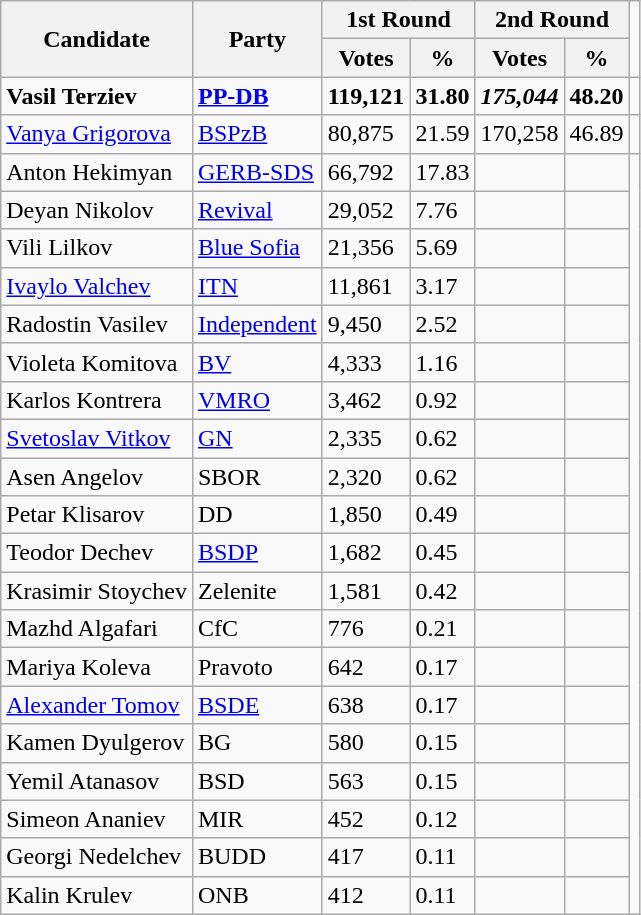<table class=wikitable>
<tr>
<th rowspan=2>Candidate</th>
<th rowspan=2>Party</th>
<th colspan=2>1st Round</th>
<th colspan=2>2nd Round</th>
</tr>
<tr>
<th>Votes</th>
<th>%</th>
<th>Votes</th>
<th>%</th>
</tr>
<tr style="font-weight: bold">
<td><strong>Vasil Terziev</strong></td>
<td><strong><a href='#'>PP-DB</a></strong></td>
<td>119,121</td>
<td>31.80</td>
<td><em>175,044</em></td>
<td><strong>48.20</strong></td>
<td></td>
</tr>
<tr>
<td><a href='#'>Vanya Grigorova</a></td>
<td><a href='#'>BSPzB</a></td>
<td>80,875</td>
<td>21.59</td>
<td>170,258</td>
<td>46.89</td>
<td></td>
</tr>
<tr>
<td>Anton Hekimyan</td>
<td><a href='#'>GERB-SDS</a></td>
<td>66,792</td>
<td>17.83</td>
<td></td>
<td></td>
</tr>
<tr>
<td>Deyan Nikolov</td>
<td><a href='#'>Revival</a></td>
<td>29,052</td>
<td>7.76</td>
<td></td>
<td></td>
</tr>
<tr>
<td>Vili Lilkov</td>
<td><a href='#'>Blue Sofia</a></td>
<td>21,356</td>
<td>5.69</td>
<td></td>
<td></td>
</tr>
<tr>
<td><a href='#'>Ivaylo Valchev</a></td>
<td><a href='#'>ITN</a></td>
<td>11,861</td>
<td>3.17</td>
<td></td>
<td></td>
</tr>
<tr>
<td>Radostin Vasilev</td>
<td><a href='#'>Independent</a></td>
<td>9,450</td>
<td>2.52</td>
<td></td>
<td></td>
</tr>
<tr>
<td>Violeta Komitova</td>
<td><a href='#'>BV</a></td>
<td>4,333</td>
<td>1.16</td>
<td></td>
<td></td>
</tr>
<tr>
<td>Karlos Kontrera</td>
<td><a href='#'>VMRO</a></td>
<td>3,462</td>
<td>0.92</td>
<td></td>
<td></td>
</tr>
<tr>
<td><a href='#'>Svetoslav Vitkov</a></td>
<td><a href='#'>GN</a></td>
<td>2,335</td>
<td>0.62</td>
<td></td>
<td></td>
</tr>
<tr>
<td>Asen Angelov</td>
<td>SBOR</td>
<td>2,320</td>
<td>0.62</td>
<td></td>
<td></td>
</tr>
<tr>
<td>Petar Klisarov</td>
<td>DD</td>
<td>1,850</td>
<td>0.49</td>
<td></td>
<td></td>
</tr>
<tr>
<td>Teodor Dechev</td>
<td><a href='#'>BSDP</a></td>
<td>1,682</td>
<td>0.45</td>
<td></td>
<td></td>
</tr>
<tr>
<td>Krasimir Stoychev</td>
<td>Zelenite</td>
<td>1,581</td>
<td>0.42</td>
<td></td>
<td></td>
</tr>
<tr>
<td>Mazhd Algafari</td>
<td>CfC</td>
<td>776</td>
<td>0.21</td>
<td></td>
<td></td>
</tr>
<tr>
<td>Mariya Koleva</td>
<td>Pravoto</td>
<td>642</td>
<td>0.17</td>
<td></td>
<td></td>
</tr>
<tr>
<td><a href='#'>Alexander Tomov</a></td>
<td><a href='#'>BSDE</a></td>
<td>638</td>
<td>0.17</td>
<td></td>
<td></td>
</tr>
<tr>
<td>Kamen Dyulgerov</td>
<td>BG</td>
<td>580</td>
<td>0.15</td>
<td></td>
<td></td>
</tr>
<tr>
<td>Yemil Atanasov</td>
<td>BSD</td>
<td>563</td>
<td>0.15</td>
<td></td>
<td></td>
</tr>
<tr>
<td>Simeon Ananiev</td>
<td>MIR</td>
<td>452</td>
<td>0.12</td>
<td></td>
<td></td>
</tr>
<tr>
<td>Georgi Nedelchev</td>
<td>BUDD</td>
<td>417</td>
<td>0.11</td>
<td></td>
<td></td>
</tr>
<tr>
<td>Kalin Krulev</td>
<td>ONB</td>
<td>412</td>
<td>0.11</td>
<td></td>
<td></td>
</tr>
</table>
